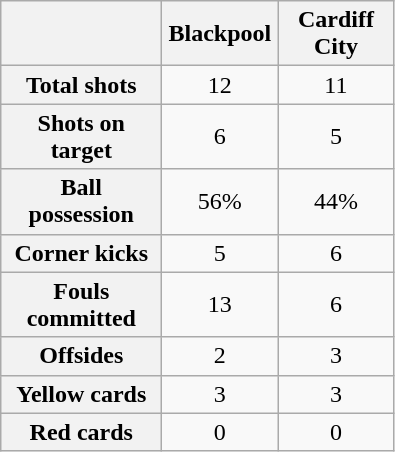<table class="wikitable" style="text-align:center">
<tr>
<th width=100></th>
<th width=70 scope=col>Blackpool</th>
<th width=70scope=col>Cardiff<br>City</th>
</tr>
<tr>
<th scope=row>Total shots</th>
<td>12</td>
<td>11</td>
</tr>
<tr>
<th scope=row>Shots on target</th>
<td>6</td>
<td>5</td>
</tr>
<tr>
<th scope=row>Ball possession</th>
<td>56%</td>
<td>44%</td>
</tr>
<tr>
<th scope=row>Corner kicks</th>
<td>5</td>
<td>6</td>
</tr>
<tr>
<th scope=row>Fouls committed</th>
<td>13</td>
<td>6</td>
</tr>
<tr>
<th scope=row>Offsides</th>
<td>2</td>
<td>3</td>
</tr>
<tr>
<th scope=row>Yellow cards</th>
<td>3</td>
<td>3</td>
</tr>
<tr>
<th scope=row>Red cards</th>
<td>0</td>
<td>0</td>
</tr>
</table>
